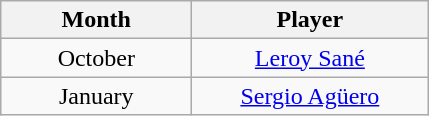<table class="wikitable">
<tr>
<th style="width:120px;">Month</th>
<th style="width:150px;">Player</th>
</tr>
<tr>
<td style="text-align:center;">October</td>
<td style="text-align:center;"> <a href='#'>Leroy Sané</a></td>
</tr>
<tr>
<td style="text-align:center;">January</td>
<td style="text-align:center;"> <a href='#'>Sergio Agüero</a></td>
</tr>
</table>
